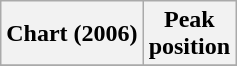<table class="wikitable plainrowheaders" style="text-align:center">
<tr>
<th scope="col">Chart (2006)</th>
<th scope="col">Peak<br> position</th>
</tr>
<tr>
</tr>
</table>
